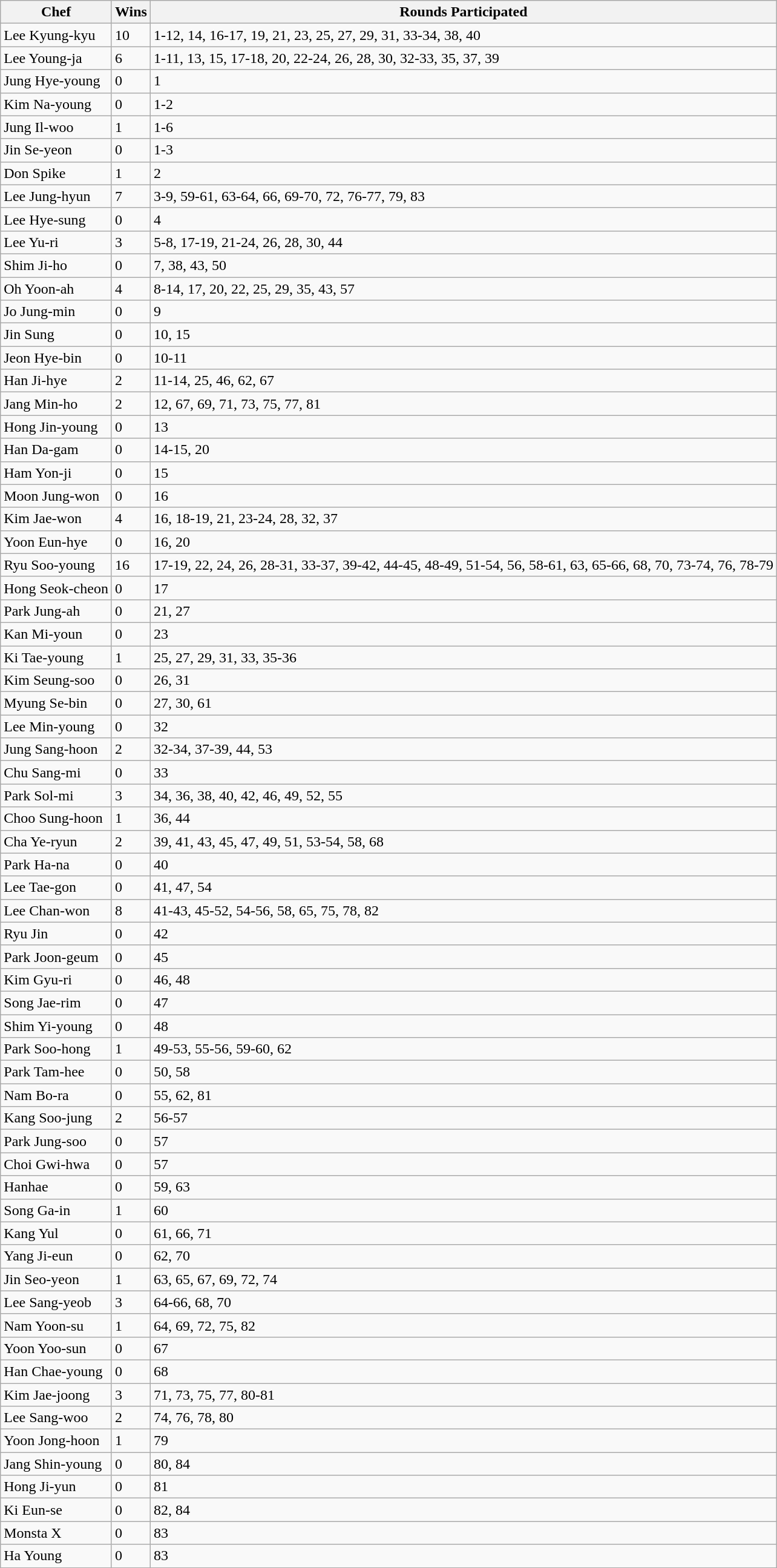<table class="wikitable sortable">
<tr>
<th>Chef</th>
<th>Wins</th>
<th class="unsortable">Rounds Participated</th>
</tr>
<tr>
<td>Lee Kyung-kyu</td>
<td>10</td>
<td>1-12, 14, 16-17, 19, 21, 23, 25, 27, 29, 31, 33-34, 38, 40</td>
</tr>
<tr>
<td>Lee Young-ja</td>
<td>6</td>
<td>1-11, 13, 15, 17-18, 20, 22-24, 26, 28, 30, 32-33, 35, 37, 39</td>
</tr>
<tr>
<td>Jung Hye-young</td>
<td>0</td>
<td>1</td>
</tr>
<tr>
<td>Kim Na-young</td>
<td>0</td>
<td>1-2</td>
</tr>
<tr>
<td>Jung Il-woo</td>
<td>1</td>
<td>1-6</td>
</tr>
<tr>
<td>Jin Se-yeon</td>
<td>0</td>
<td>1-3</td>
</tr>
<tr>
<td>Don Spike</td>
<td>1</td>
<td>2</td>
</tr>
<tr>
<td>Lee Jung-hyun</td>
<td>7</td>
<td>3-9, 59-61, 63-64, 66, 69-70, 72, 76-77, 79, 83</td>
</tr>
<tr>
<td>Lee Hye-sung</td>
<td>0</td>
<td>4</td>
</tr>
<tr>
<td>Lee Yu-ri</td>
<td>3</td>
<td>5-8, 17-19, 21-24, 26, 28, 30, 44</td>
</tr>
<tr>
<td>Shim Ji-ho</td>
<td>0</td>
<td>7, 38, 43, 50</td>
</tr>
<tr>
<td>Oh Yoon-ah</td>
<td>4</td>
<td>8-14, 17, 20, 22, 25, 29, 35, 43, 57</td>
</tr>
<tr>
<td>Jo Jung-min</td>
<td>0</td>
<td>9</td>
</tr>
<tr>
<td>Jin Sung</td>
<td>0</td>
<td>10, 15</td>
</tr>
<tr>
<td>Jeon Hye-bin</td>
<td>0</td>
<td>10-11</td>
</tr>
<tr>
<td>Han Ji-hye</td>
<td>2</td>
<td>11-14, 25, 46, 62, 67</td>
</tr>
<tr>
<td>Jang Min-ho</td>
<td>2</td>
<td>12, 67, 69, 71, 73, 75, 77, 81</td>
</tr>
<tr>
<td>Hong Jin-young</td>
<td>0</td>
<td>13</td>
</tr>
<tr>
<td>Han Da-gam</td>
<td>0</td>
<td>14-15, 20</td>
</tr>
<tr>
<td>Ham Yon-ji</td>
<td>0</td>
<td>15</td>
</tr>
<tr>
<td>Moon Jung-won</td>
<td>0</td>
<td>16</td>
</tr>
<tr>
<td>Kim Jae-won</td>
<td>4</td>
<td>16, 18-19, 21, 23-24, 28, 32, 37</td>
</tr>
<tr>
<td>Yoon Eun-hye</td>
<td>0</td>
<td>16, 20</td>
</tr>
<tr>
<td>Ryu Soo-young</td>
<td>16</td>
<td>17-19, 22, 24, 26, 28-31, 33-37, 39-42, 44-45, 48-49, 51-54, 56, 58-61, 63, 65-66, 68, 70, 73-74, 76, 78-79</td>
</tr>
<tr>
<td>Hong Seok-cheon</td>
<td>0</td>
<td>17</td>
</tr>
<tr>
<td>Park Jung-ah</td>
<td>0</td>
<td>21, 27</td>
</tr>
<tr>
<td>Kan Mi-youn</td>
<td>0</td>
<td>23</td>
</tr>
<tr>
<td>Ki Tae-young</td>
<td>1</td>
<td>25, 27, 29, 31, 33, 35-36</td>
</tr>
<tr>
<td>Kim Seung-soo</td>
<td>0</td>
<td>26, 31</td>
</tr>
<tr>
<td>Myung Se-bin</td>
<td>0</td>
<td>27, 30, 61</td>
</tr>
<tr>
<td>Lee Min-young</td>
<td>0</td>
<td>32</td>
</tr>
<tr>
<td>Jung Sang-hoon</td>
<td>2</td>
<td>32-34, 37-39, 44, 53</td>
</tr>
<tr>
<td>Chu Sang-mi</td>
<td>0</td>
<td>33</td>
</tr>
<tr>
<td>Park Sol-mi</td>
<td>3</td>
<td>34, 36, 38, 40, 42, 46, 49, 52, 55</td>
</tr>
<tr>
<td>Choo Sung-hoon</td>
<td>1</td>
<td>36, 44</td>
</tr>
<tr>
<td>Cha Ye-ryun</td>
<td>2</td>
<td>39, 41, 43, 45, 47, 49, 51, 53-54, 58, 68</td>
</tr>
<tr>
<td>Park Ha-na</td>
<td>0</td>
<td>40</td>
</tr>
<tr>
<td>Lee Tae-gon</td>
<td>0</td>
<td>41, 47, 54</td>
</tr>
<tr>
<td>Lee Chan-won</td>
<td>8</td>
<td>41-43, 45-52, 54-56, 58, 65, 75, 78, 82</td>
</tr>
<tr>
<td>Ryu Jin</td>
<td>0</td>
<td>42</td>
</tr>
<tr>
<td>Park Joon-geum</td>
<td>0</td>
<td>45</td>
</tr>
<tr>
<td>Kim Gyu-ri</td>
<td>0</td>
<td>46, 48</td>
</tr>
<tr>
<td>Song Jae-rim</td>
<td>0</td>
<td>47</td>
</tr>
<tr>
<td>Shim Yi-young</td>
<td>0</td>
<td>48</td>
</tr>
<tr>
<td>Park Soo-hong</td>
<td>1</td>
<td>49-53, 55-56, 59-60, 62</td>
</tr>
<tr>
<td>Park Tam-hee</td>
<td>0</td>
<td>50, 58</td>
</tr>
<tr>
<td>Nam Bo-ra</td>
<td>0</td>
<td>55, 62, 81</td>
</tr>
<tr>
<td>Kang Soo-jung</td>
<td>2</td>
<td>56-57</td>
</tr>
<tr>
<td>Park Jung-soo</td>
<td>0</td>
<td>57</td>
</tr>
<tr>
<td>Choi Gwi-hwa</td>
<td>0</td>
<td>57</td>
</tr>
<tr>
<td>Hanhae</td>
<td>0</td>
<td>59, 63</td>
</tr>
<tr>
<td>Song Ga-in</td>
<td>1</td>
<td>60</td>
</tr>
<tr>
<td>Kang Yul</td>
<td>0</td>
<td>61, 66, 71</td>
</tr>
<tr>
<td>Yang Ji-eun</td>
<td>0</td>
<td>62, 70</td>
</tr>
<tr>
<td>Jin Seo-yeon</td>
<td>1</td>
<td>63, 65, 67, 69, 72, 74</td>
</tr>
<tr>
<td>Lee Sang-yeob</td>
<td>3</td>
<td>64-66, 68, 70</td>
</tr>
<tr>
<td>Nam Yoon-su</td>
<td>1</td>
<td>64, 69, 72, 75, 82</td>
</tr>
<tr>
<td>Yoon Yoo-sun</td>
<td>0</td>
<td>67</td>
</tr>
<tr>
<td>Han Chae-young</td>
<td>0</td>
<td>68</td>
</tr>
<tr>
<td>Kim Jae-joong</td>
<td>3</td>
<td>71, 73, 75, 77, 80-81</td>
</tr>
<tr>
<td>Lee Sang-woo</td>
<td>2</td>
<td>74, 76, 78, 80</td>
</tr>
<tr>
<td>Yoon Jong-hoon</td>
<td>1</td>
<td>79</td>
</tr>
<tr>
<td>Jang Shin-young</td>
<td>0</td>
<td>80, 84</td>
</tr>
<tr>
<td>Hong Ji-yun</td>
<td>0</td>
<td>81</td>
</tr>
<tr>
<td>Ki Eun-se</td>
<td>0</td>
<td>82, 84</td>
</tr>
<tr>
<td>Monsta X</td>
<td>0</td>
<td>83</td>
</tr>
<tr>
<td>Ha Young</td>
<td>0</td>
<td>83</td>
</tr>
<tr>
</tr>
</table>
